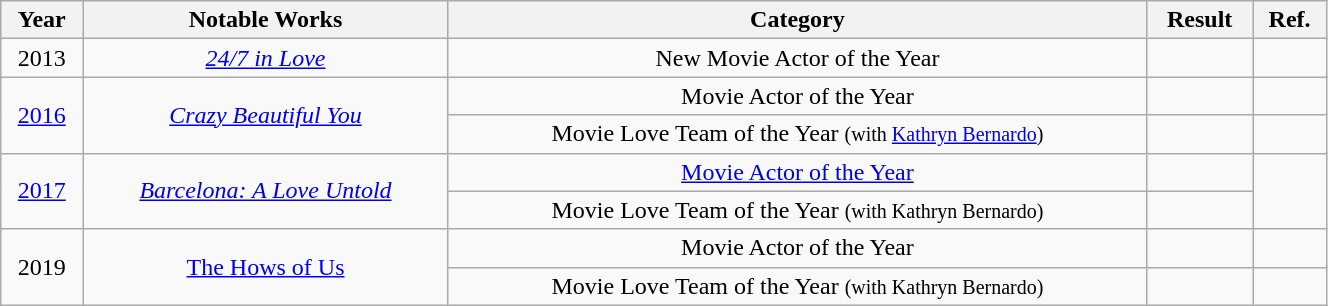<table class="wikitable" style="text-align:center" width=70%>
<tr>
<th>Year</th>
<th>Notable Works</th>
<th>Category</th>
<th>Result</th>
<th>Ref.</th>
</tr>
<tr>
<td>2013</td>
<td><em><a href='#'>24/7 in Love</a></em></td>
<td>New Movie Actor of the Year</td>
<td></td>
<td></td>
</tr>
<tr>
<td rowspan="2"><a href='#'>2016</a></td>
<td rowspan="2"><em><a href='#'>Crazy Beautiful You</a></em></td>
<td>Movie Actor of the Year</td>
<td></td>
<td></td>
</tr>
<tr>
<td>Movie Love Team of the Year <small>(with <a href='#'>Kathryn Bernardo</a>)</small></td>
<td></td>
<td></td>
</tr>
<tr>
<td rowspan="2"><a href='#'>2017</a></td>
<td rowspan="2"><em><a href='#'>Barcelona: A Love Untold</a></em></td>
<td><a href='#'>Movie Actor of the Year</a></td>
<td></td>
<td rowspan="2"></td>
</tr>
<tr>
<td>Movie Love Team of the Year <small>(with Kathryn Bernardo)</small></td>
<td></td>
</tr>
<tr>
<td rowspan="2">2019</td>
<td rowspan="2"><a href='#'>The Hows of Us</a></td>
<td>Movie Actor of the Year</td>
<td></td>
<td></td>
</tr>
<tr>
<td>Movie Love Team of the Year <small>(with Kathryn Bernardo)</small></td>
<td></td>
<td></td>
</tr>
</table>
